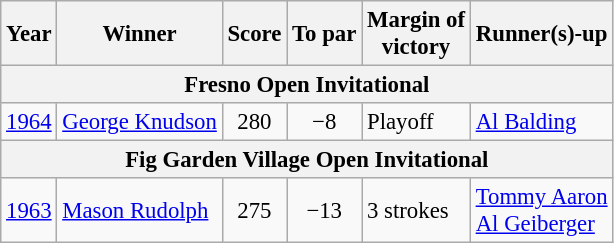<table class=wikitable style="font-size:95%">
<tr>
<th>Year</th>
<th>Winner</th>
<th>Score</th>
<th>To par</th>
<th>Margin of<br>victory</th>
<th>Runner(s)-up</th>
</tr>
<tr>
<th colspan=6>Fresno Open Invitational</th>
</tr>
<tr>
<td><a href='#'>1964</a></td>
<td> <a href='#'>George Knudson</a></td>
<td align=center>280</td>
<td align=center>−8</td>
<td>Playoff</td>
<td> <a href='#'>Al Balding</a></td>
</tr>
<tr>
<th colspan=6>Fig Garden Village Open Invitational</th>
</tr>
<tr>
<td><a href='#'>1963</a></td>
<td> <a href='#'>Mason Rudolph</a></td>
<td align=center>275</td>
<td align=center>−13</td>
<td>3 strokes</td>
<td> <a href='#'>Tommy Aaron</a><br> <a href='#'>Al Geiberger</a></td>
</tr>
</table>
